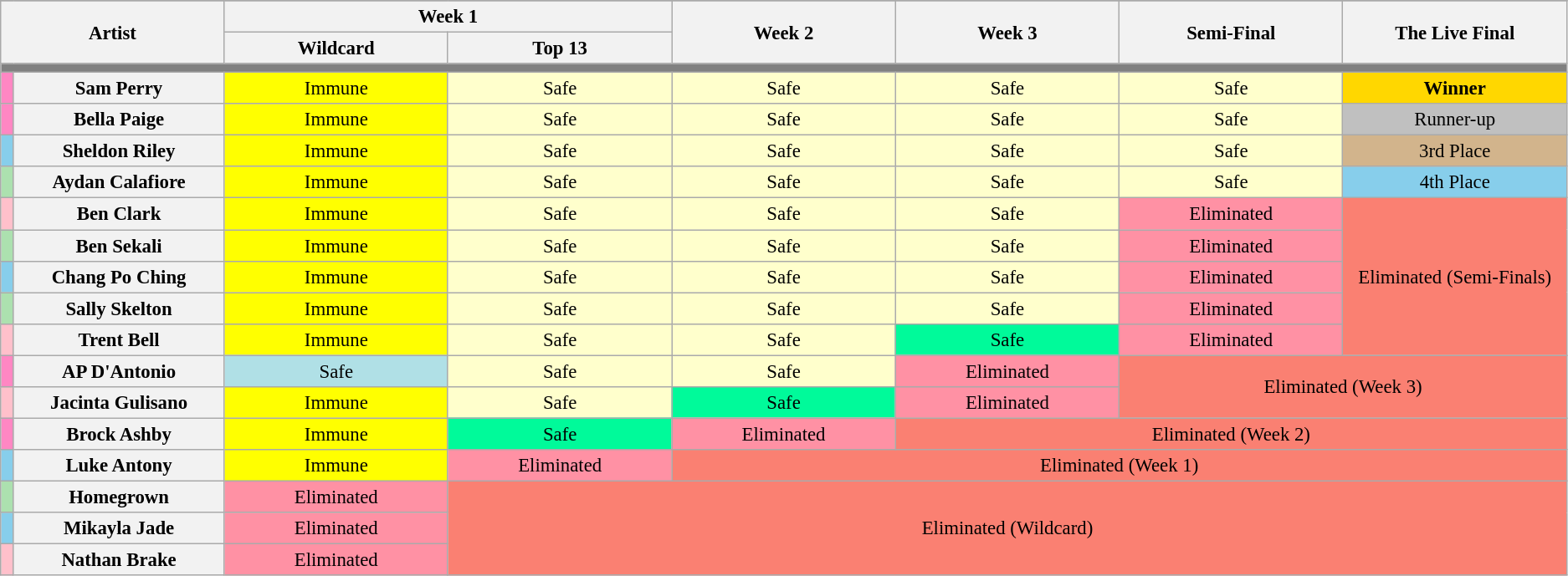<table class="wikitable"  style="text-align:center; font-size:95%; width:auto;">
<tr>
</tr>
<tr>
<th style="width:12%;" colspan="2" rowspan="2">Artist</th>
<th Colspan="2" style="width:12%;">Week 1</th>
<th rowspan="2" style="width:12%;">Week 2</th>
<th rowspan="2" style="width:12%;">Week 3</th>
<th Rowspan="2" style="width:12%;">Semi-Final</th>
<th colspan="2" rowspan="2" style="width:12%;">The Live Final</th>
</tr>
<tr>
<th style="width:12%;">Wildcard</th>
<th style="width:12%;">Top 13</th>
</tr>
<tr>
<th colspan="11" style="background:gray;"></th>
</tr>
<tr>
<th style="background: #FF87C3"></th>
<th>Sam Perry</th>
<td bgcolor="yellow">Immune</td>
<td style="background:#FFFFCC;">Safe</td>
<td style="background:#FFFFCC;">Safe</td>
<td style="background:#FFFFCC;">Safe</td>
<td style="background:#FFFFCC;">Safe</td>
<td style="background:gold;"><strong>Winner</strong></td>
</tr>
<tr>
<th style="background: #FF87C3"></th>
<th>Bella Paige</th>
<td bgcolor="yellow">Immune</td>
<td style="background:#FFFFCC;">Safe</td>
<td style="background:#FFFFCC;">Safe</td>
<td style="background:#FFFFCC;">Safe</td>
<td style="background:#FFFFCC;">Safe</td>
<td style="background:silver;">Runner-up</td>
</tr>
<tr>
<th style="background:#87ceeb;"></th>
<th>Sheldon Riley</th>
<td bgcolor="yellow">Immune</td>
<td style="background:#FFFFCC;">Safe</td>
<td style="background:#FFFFCC;">Safe</td>
<td style="background:#FFFFCC;">Safe</td>
<td style="background:#FFFFCC;">Safe</td>
<td style="background:tan;">3rd Place</td>
</tr>
<tr>
<th style="background: #ace1af"></th>
<th>Aydan Calafiore</th>
<td bgcolor="yellow">Immune</td>
<td style="background:#FFFFCC;">Safe</td>
<td style="background:#FFFFCC;">Safe</td>
<td style="background:#FFFFCC;">Safe</td>
<td style="background:#FFFFCC;">Safe</td>
<td style="background:skyblue;">4th Place</td>
</tr>
<tr>
<th style="background: pink;"></th>
<th>Ben Clark</th>
<td bgcolor="yellow">Immune</td>
<td style="background:#FFFFCC;">Safe</td>
<td style="background:#FFFFCC;">Safe</td>
<td style="background:#FFFFCC;">Safe</td>
<td style="background:#FF91A4;">Eliminated</td>
<td rowspan="5" colspan="2" style="background:salmon;">Eliminated (Semi-Finals)</td>
</tr>
<tr>
<th style="background: #ace1af"></th>
<th>Ben Sekali</th>
<td bgcolor="yellow">Immune</td>
<td style="background:#FFFFCC;">Safe</td>
<td style="background:#FFFFCC;">Safe</td>
<td style="background:#FFFFCC;">Safe</td>
<td style="background:#FF91A4;">Eliminated</td>
</tr>
<tr>
<th style="background:#87ceeb;"></th>
<th>Chang Po Ching</th>
<td bgcolor="yellow">Immune</td>
<td style="background:#FFFFCC;">Safe</td>
<td style="background:#FFFFCC;">Safe</td>
<td style="background:#FFFFCC;">Safe</td>
<td style="background:#FF91A4;">Eliminated</td>
</tr>
<tr>
<th style="background: #ace1af"></th>
<th>Sally Skelton</th>
<td bgcolor="yellow">Immune</td>
<td style="background:#FFFFCC;">Safe</td>
<td style="background:#FFFFCC;">Safe</td>
<td style="background:#FFFFCC;">Safe</td>
<td style="background:#FF91A4;">Eliminated</td>
</tr>
<tr>
<th style="background: pink;"></th>
<th>Trent Bell</th>
<td bgcolor="yellow">Immune</td>
<td style="background:#FFFFCC;">Safe</td>
<td style="background:#FFFFCC;">Safe</td>
<td style="background:#00FA9A;">Safe</td>
<td style="background:#FF91A4;">Eliminated</td>
</tr>
<tr>
<th style="background: #FF87C3"></th>
<th>AP D'Antonio</th>
<td style="background:#B0E0E6;">Safe</td>
<td style="background:#FFFFCC;">Safe</td>
<td style="background:#FFFFCC;">Safe</td>
<td style="background:#FF91A4;">Eliminated</td>
<td rowspan="2" colspan="6" style="background:salmon;">Eliminated (Week 3)</td>
</tr>
<tr>
<th style="background: pink;"></th>
<th>Jacinta Gulisano</th>
<td bgcolor="yellow">Immune</td>
<td style="background:#FFFFCC;">Safe</td>
<td style="background:#00FA9A;">Safe</td>
<td style="background:#FF91A4;">Eliminated</td>
</tr>
<tr>
<th style="background: #FF87C3"></th>
<th>Brock Ashby</th>
<td bgcolor="yellow">Immune</td>
<td style="background:#00FA9A;">Safe</td>
<td style="background:#FF91A4;">Eliminated</td>
<td colspan="4" style="background:salmon;">Eliminated (Week 2)</td>
</tr>
<tr>
<th style="background:#87ceeb;"></th>
<th>Luke Antony</th>
<td bgcolor="yellow">Immune</td>
<td style="background:#FF91A4;">Eliminated</td>
<td colspan="5" style="background:salmon;">Eliminated (Week 1)</td>
</tr>
<tr>
<th style="background: #ace1af"></th>
<th>Homegrown</th>
<td style="background:#FF91A4;">Eliminated</td>
<td rowspan="3" colspan="6" style="background:salmon;">Eliminated (Wildcard)</td>
</tr>
<tr>
<th style="background:#87ceeb;"></th>
<th>Mikayla Jade</th>
<td style="background:#FF91A4;">Eliminated</td>
</tr>
<tr>
<th style="background: pink;"></th>
<th>Nathan Brake</th>
<td style="background:#FF91A4;">Eliminated</td>
</tr>
</table>
